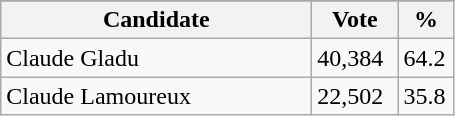<table class="wikitable">
<tr>
</tr>
<tr>
<th bgcolor="#DDDDFF" width="200px">Candidate</th>
<th bgcolor="#DDDDFF" width="50px">Vote</th>
<th bgcolor="#DDDDFF" width="30px">%</th>
</tr>
<tr>
<td>Claude Gladu</td>
<td>40,384</td>
<td>64.2</td>
</tr>
<tr>
<td>Claude Lamoureux</td>
<td>22,502</td>
<td>35.8</td>
</tr>
</table>
